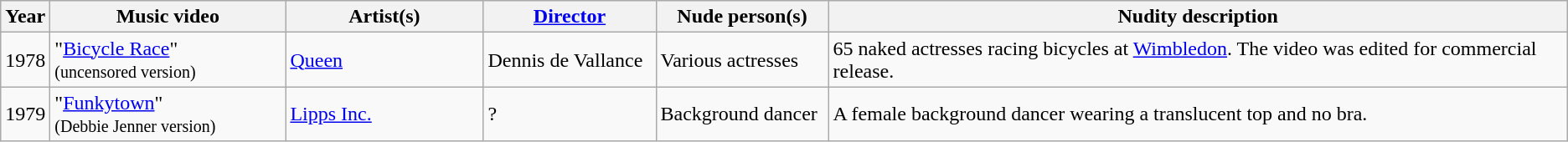<table class="wikitable">
<tr ">
<th scope="col" style="width:26px;">Year</th>
<th scope="col" style="width:180px;">Music video</th>
<th scope="col" style="width:150px;">Artist(s)</th>
<th scope="col" style="width:130px;"><a href='#'>Director</a></th>
<th scope="col" style="width:130px;">Nude person(s)</th>
<th style=white-space:nowrap>Nudity description</th>
</tr>
<tr>
<td>1978</td>
<td>"<a href='#'>Bicycle Race</a>"<br><small>(uncensored version)</small></td>
<td><a href='#'>Queen</a></td>
<td>Dennis de Vallance</td>
<td>Various actresses</td>
<td>65 naked actresses racing bicycles at <a href='#'>Wimbledon</a>. The video was edited for commercial release.</td>
</tr>
<tr>
<td>1979</td>
<td>"<a href='#'>Funkytown</a>"<br><small>(Debbie Jenner version)</small></td>
<td><a href='#'>Lipps Inc.</a></td>
<td>?</td>
<td>Background dancer</td>
<td>A female background dancer wearing a translucent top and no bra.</td>
</tr>
</table>
